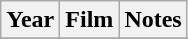<table class="wikitable sortable">
<tr>
<th>Year</th>
<th>Film</th>
<th>Notes</th>
</tr>
<tr>
</tr>
</table>
